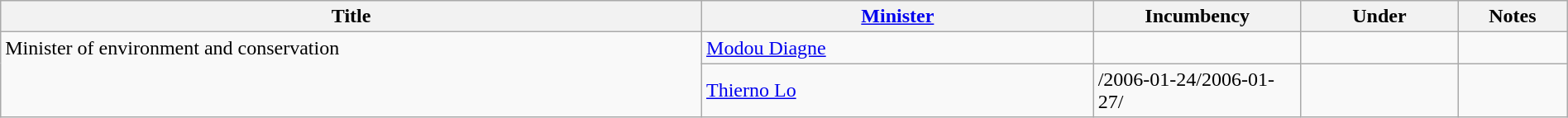<table class="wikitable" style="width:100%;">
<tr>
<th>Title</th>
<th style="width:25%;"><a href='#'>Minister</a></th>
<th style="width:160px;">Incumbency</th>
<th style="width:10%;">Under</th>
<th style="width:7%;">Notes</th>
</tr>
<tr>
<td rowspan="2" style="vertical-align:top;">Minister of environment and conservation</td>
<td><a href='#'>Modou Diagne</a></td>
<td></td>
<td></td>
<td></td>
</tr>
<tr>
<td><a href='#'>Thierno Lo</a></td>
<td>/2006-01-24/2006-01-27/</td>
<td></td>
<td></td>
</tr>
</table>
